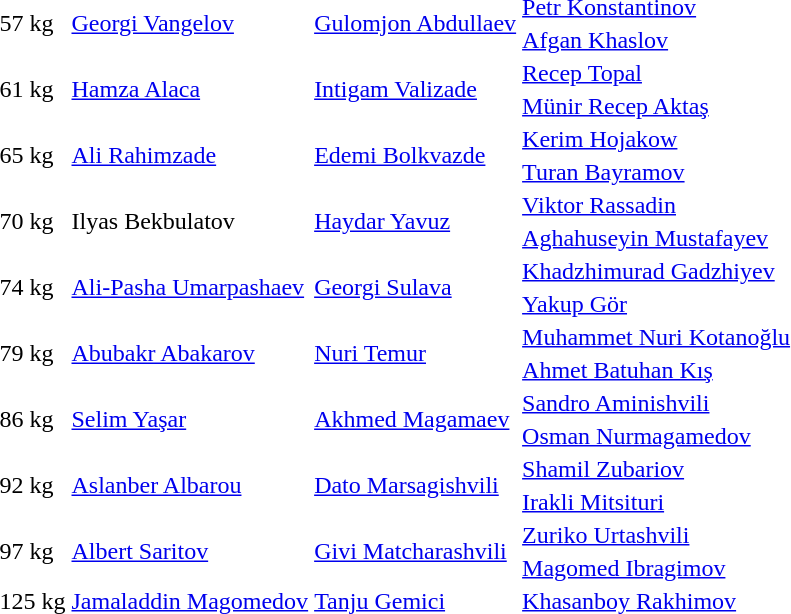<table>
<tr>
<td rowspan=2>57 kg</td>
<td rowspan=2> <a href='#'>Georgi Vangelov</a></td>
<td rowspan=2> <a href='#'>Gulomjon Abdullaev</a></td>
<td> <a href='#'>Petr Konstantinov</a></td>
</tr>
<tr>
<td> <a href='#'>Afgan Khaslov</a></td>
</tr>
<tr>
<td rowspan=2>61 kg</td>
<td rowspan=2> <a href='#'>Hamza Alaca</a></td>
<td rowspan=2> <a href='#'>Intigam Valizade</a></td>
<td> <a href='#'>Recep Topal</a></td>
</tr>
<tr>
<td> <a href='#'>Münir Recep Aktaş</a></td>
</tr>
<tr>
<td rowspan=2>65 kg</td>
<td rowspan=2> <a href='#'>Ali Rahimzade</a></td>
<td rowspan=2> <a href='#'>Edemi Bolkvazde</a></td>
<td> <a href='#'>Kerim Hojakow</a></td>
</tr>
<tr>
<td> <a href='#'>Turan Bayramov</a></td>
</tr>
<tr>
<td rowspan=2>70 kg</td>
<td rowspan=2> Ilyas Bekbulatov</td>
<td rowspan=2> <a href='#'>Haydar Yavuz</a></td>
<td> <a href='#'>Viktor Rassadin</a></td>
</tr>
<tr>
<td> <a href='#'>Aghahuseyin Mustafayev</a></td>
</tr>
<tr>
<td rowspan=2>74 kg</td>
<td rowspan=2> <a href='#'>Ali-Pasha Umarpashaev</a></td>
<td rowspan=2> <a href='#'>Georgi Sulava</a></td>
<td> <a href='#'>Khadzhimurad Gadzhiyev</a></td>
</tr>
<tr>
<td> <a href='#'>Yakup Gör</a></td>
</tr>
<tr>
<td rowspan=2>79 kg</td>
<td rowspan=2> <a href='#'>Abubakr Abakarov</a></td>
<td rowspan=2> <a href='#'>Nuri Temur</a></td>
<td> <a href='#'>Muhammet Nuri Kotanoğlu</a></td>
</tr>
<tr>
<td> <a href='#'>Ahmet Batuhan Kış</a></td>
</tr>
<tr>
<td rowspan=2>86 kg</td>
<td rowspan=2> <a href='#'>Selim Yaşar</a></td>
<td rowspan=2> <a href='#'>Akhmed Magamaev</a></td>
<td> <a href='#'>Sandro Aminishvili</a></td>
</tr>
<tr>
<td> <a href='#'>Osman Nurmagamedov</a></td>
</tr>
<tr>
<td rowspan=2>92 kg</td>
<td rowspan=2> <a href='#'>Aslanber Albarou</a></td>
<td rowspan=2> <a href='#'>Dato Marsagishvili</a></td>
<td> <a href='#'>Shamil Zubariov</a></td>
</tr>
<tr>
<td> <a href='#'>Irakli Mitsituri</a></td>
</tr>
<tr>
<td rowspan=2>97 kg</td>
<td rowspan=2> <a href='#'>Albert Saritov</a></td>
<td rowspan=2> <a href='#'>Givi Matcharashvili</a></td>
<td> <a href='#'>Zuriko Urtashvili</a></td>
</tr>
<tr>
<td> <a href='#'>Magomed Ibragimov</a></td>
</tr>
<tr>
<td>125 kg</td>
<td> <a href='#'>Jamaladdin Magomedov</a></td>
<td> <a href='#'>Tanju Gemici</a></td>
<td> <a href='#'>Khasanboy Rakhimov</a></td>
</tr>
<tr>
</tr>
</table>
